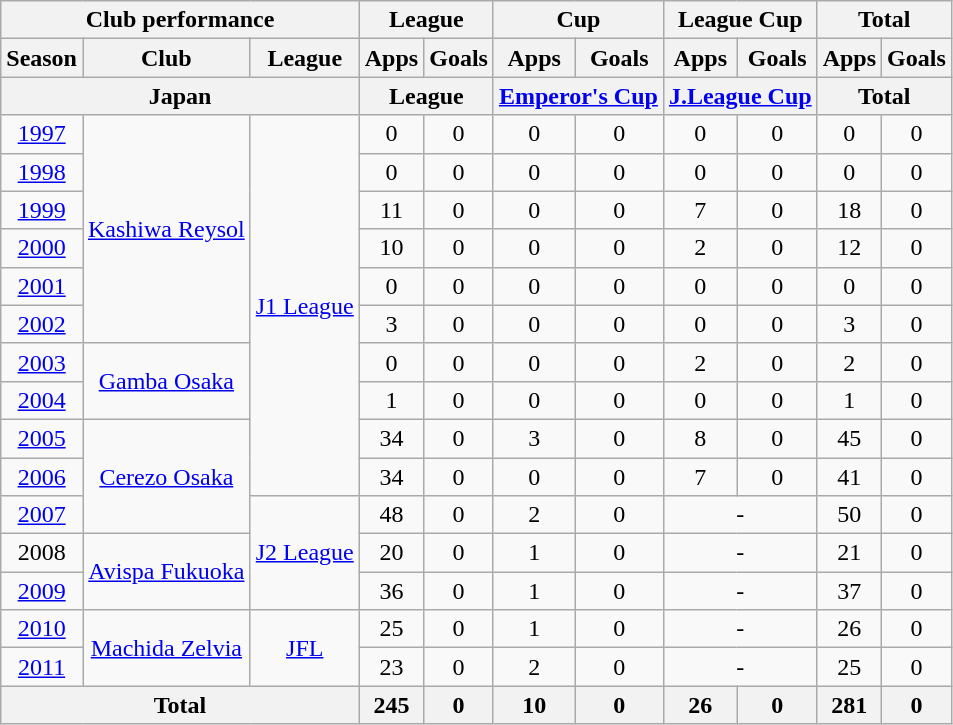<table class="wikitable" style="text-align:center;">
<tr>
<th colspan=3>Club performance</th>
<th colspan=2>League</th>
<th colspan=2>Cup</th>
<th colspan=2>League Cup</th>
<th colspan=2>Total</th>
</tr>
<tr>
<th>Season</th>
<th>Club</th>
<th>League</th>
<th>Apps</th>
<th>Goals</th>
<th>Apps</th>
<th>Goals</th>
<th>Apps</th>
<th>Goals</th>
<th>Apps</th>
<th>Goals</th>
</tr>
<tr>
<th colspan=3>Japan</th>
<th colspan=2>League</th>
<th colspan=2><a href='#'>Emperor's Cup</a></th>
<th colspan=2><a href='#'>J.League Cup</a></th>
<th colspan=2>Total</th>
</tr>
<tr>
<td><a href='#'>1997</a></td>
<td rowspan="6"><a href='#'>Kashiwa Reysol</a></td>
<td rowspan="10"><a href='#'>J1 League</a></td>
<td>0</td>
<td>0</td>
<td>0</td>
<td>0</td>
<td>0</td>
<td>0</td>
<td>0</td>
<td>0</td>
</tr>
<tr>
<td><a href='#'>1998</a></td>
<td>0</td>
<td>0</td>
<td>0</td>
<td>0</td>
<td>0</td>
<td>0</td>
<td>0</td>
<td>0</td>
</tr>
<tr>
<td><a href='#'>1999</a></td>
<td>11</td>
<td>0</td>
<td>0</td>
<td>0</td>
<td>7</td>
<td>0</td>
<td>18</td>
<td>0</td>
</tr>
<tr>
<td><a href='#'>2000</a></td>
<td>10</td>
<td>0</td>
<td>0</td>
<td>0</td>
<td>2</td>
<td>0</td>
<td>12</td>
<td>0</td>
</tr>
<tr>
<td><a href='#'>2001</a></td>
<td>0</td>
<td>0</td>
<td>0</td>
<td>0</td>
<td>0</td>
<td>0</td>
<td>0</td>
<td>0</td>
</tr>
<tr>
<td><a href='#'>2002</a></td>
<td>3</td>
<td>0</td>
<td>0</td>
<td>0</td>
<td>0</td>
<td>0</td>
<td>3</td>
<td>0</td>
</tr>
<tr>
<td><a href='#'>2003</a></td>
<td rowspan="2"><a href='#'>Gamba Osaka</a></td>
<td>0</td>
<td>0</td>
<td>0</td>
<td>0</td>
<td>2</td>
<td>0</td>
<td>2</td>
<td>0</td>
</tr>
<tr>
<td><a href='#'>2004</a></td>
<td>1</td>
<td>0</td>
<td>0</td>
<td>0</td>
<td>0</td>
<td>0</td>
<td>1</td>
<td>0</td>
</tr>
<tr>
<td><a href='#'>2005</a></td>
<td rowspan="3"><a href='#'>Cerezo Osaka</a></td>
<td>34</td>
<td>0</td>
<td>3</td>
<td>0</td>
<td>8</td>
<td>0</td>
<td>45</td>
<td>0</td>
</tr>
<tr>
<td><a href='#'>2006</a></td>
<td>34</td>
<td>0</td>
<td>0</td>
<td>0</td>
<td>7</td>
<td>0</td>
<td>41</td>
<td>0</td>
</tr>
<tr>
<td><a href='#'>2007</a></td>
<td rowspan="3"><a href='#'>J2 League</a></td>
<td>48</td>
<td>0</td>
<td>2</td>
<td>0</td>
<td colspan="2">-</td>
<td>50</td>
<td>0</td>
</tr>
<tr>
<td>2008</td>
<td rowspan="2"><a href='#'>Avispa Fukuoka</a></td>
<td>20</td>
<td>0</td>
<td>1</td>
<td>0</td>
<td colspan="2">-</td>
<td>21</td>
<td>0</td>
</tr>
<tr>
<td><a href='#'>2009</a></td>
<td>36</td>
<td>0</td>
<td>1</td>
<td>0</td>
<td colspan="2">-</td>
<td>37</td>
<td>0</td>
</tr>
<tr>
<td><a href='#'>2010</a></td>
<td rowspan="2"><a href='#'>Machida Zelvia</a></td>
<td rowspan="2"><a href='#'>JFL</a></td>
<td>25</td>
<td>0</td>
<td>1</td>
<td>0</td>
<td colspan="2">-</td>
<td>26</td>
<td>0</td>
</tr>
<tr>
<td><a href='#'>2011</a></td>
<td>23</td>
<td>0</td>
<td>2</td>
<td>0</td>
<td colspan="2">-</td>
<td>25</td>
<td>0</td>
</tr>
<tr>
<th colspan=3>Total</th>
<th>245</th>
<th>0</th>
<th>10</th>
<th>0</th>
<th>26</th>
<th>0</th>
<th>281</th>
<th>0</th>
</tr>
</table>
